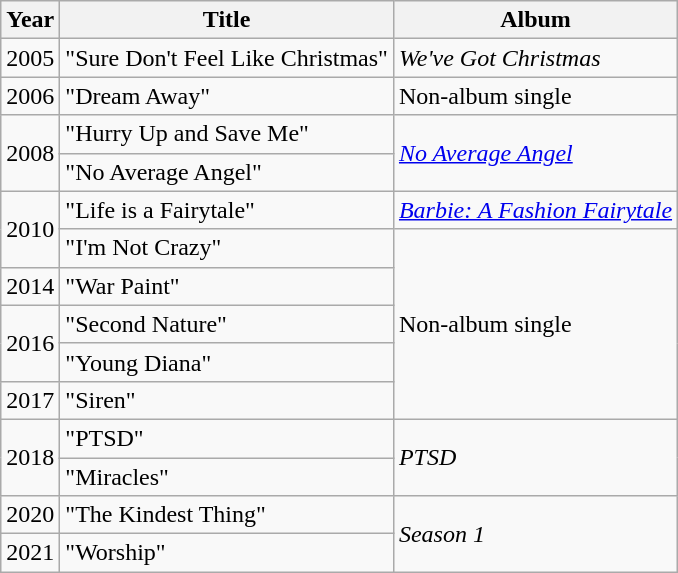<table class="wikitable">
<tr>
<th>Year</th>
<th>Title</th>
<th>Album</th>
</tr>
<tr>
<td>2005</td>
<td>"Sure Don't Feel Like Christmas"</td>
<td><em>We've Got Christmas</em></td>
</tr>
<tr>
<td>2006</td>
<td>"Dream Away"</td>
<td>Non-album single</td>
</tr>
<tr>
<td rowspan="2">2008</td>
<td>"Hurry Up and Save Me"</td>
<td rowspan="2"><em><a href='#'>No Average Angel</a></em></td>
</tr>
<tr>
<td>"No Average Angel"</td>
</tr>
<tr>
<td rowspan="2">2010</td>
<td>"Life is a Fairytale"</td>
<td><em><a href='#'>Barbie: A Fashion Fairytale</a></em></td>
</tr>
<tr>
<td>"I'm Not Crazy"</td>
<td rowspan="5">Non-album single</td>
</tr>
<tr>
<td>2014</td>
<td>"War Paint"</td>
</tr>
<tr>
<td rowspan="2">2016</td>
<td>"Second Nature"</td>
</tr>
<tr>
<td>"Young Diana"</td>
</tr>
<tr>
<td>2017</td>
<td>"Siren"</td>
</tr>
<tr>
<td rowspan="2">2018</td>
<td>"PTSD"</td>
<td rowspan="2"><em>PTSD</em></td>
</tr>
<tr>
<td>"Miracles"</td>
</tr>
<tr>
<td>2020</td>
<td>"The Kindest Thing"</td>
<td rowspan="2"><em>Season 1</em></td>
</tr>
<tr>
<td>2021</td>
<td>"Worship"</td>
</tr>
</table>
